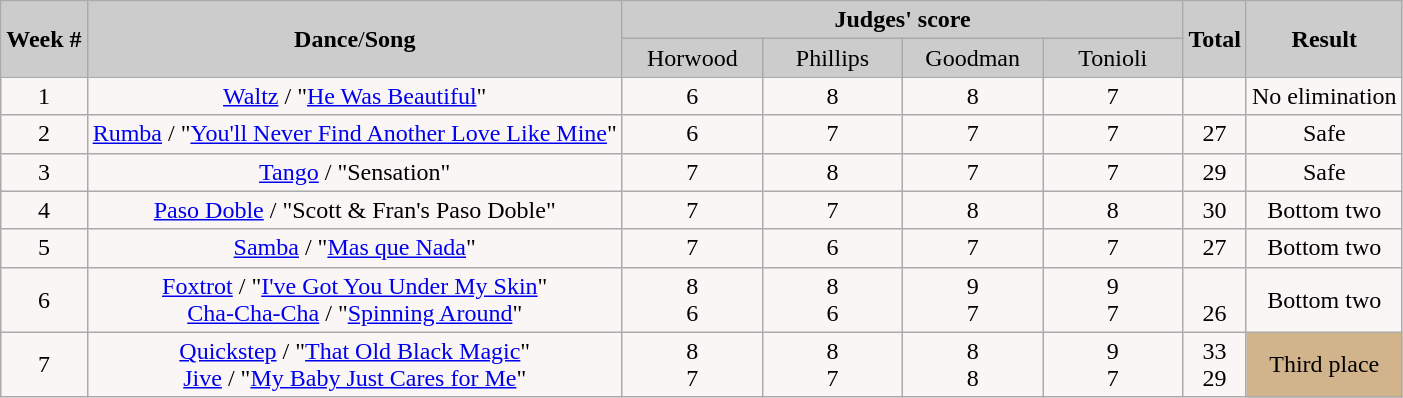<table class="wikitable" style="margin:left;">
<tr style="text-align:Center; background:#ccc;">
<td rowspan="2"><strong>Week #</strong></td>
<td rowspan="2"><strong>Dance</strong>/<strong>Song</strong></td>
<td colspan="4"><strong>Judges' score</strong></td>
<td rowspan="2"><strong>Total</strong></td>
<td rowspan="2"><strong>Result</strong></td>
</tr>
<tr style="text-align:center; background:#ccc;">
<td style="width:10%; ">Horwood</td>
<td style="width:10%; ">Phillips</td>
<td style="width:10%; ">Goodman</td>
<td style="width:10%; ">Tonioli</td>
</tr>
<tr style="text-align:center; background:#faf6f6;">
<td>1</td>
<td><a href='#'>Waltz</a> / "<a href='#'>He Was Beautiful</a>"</td>
<td>6</td>
<td>8</td>
<td>8</td>
<td>7</td>
<td></td>
<td>No elimination</td>
</tr>
<tr>
<td style="text-align:center; background:#faf6f6;">2</td>
<td style="text-align:center; background:#faf6f6;"><a href='#'>Rumba</a> / "<a href='#'>You'll Never Find Another Love Like Mine</a>"</td>
<td style="text-align:center; background:#faf6f6;">6</td>
<td style="text-align:center; background:#faf6f6;">7</td>
<td style="text-align:center; background:#faf6f6;">7</td>
<td style="text-align:center; background:#faf6f6;">7</td>
<td style="text-align:center; background:#faf6f6;">27</td>
<td style="text-align:center; background:#faf6f6;">Safe</td>
</tr>
<tr style="text-align:center; background:#faf6f6;">
<td>3</td>
<td><a href='#'>Tango</a> / "Sensation"</td>
<td>7</td>
<td>8</td>
<td>7</td>
<td>7</td>
<td>29</td>
<td>Safe</td>
</tr>
<tr style="text-align:center; background:#faf6f6;">
<td>4</td>
<td><a href='#'>Paso Doble</a> / "Scott & Fran's Paso Doble"</td>
<td>7</td>
<td>7</td>
<td>8</td>
<td>8</td>
<td>30</td>
<td>Bottom two</td>
</tr>
<tr style="text-align:center; background:#faf6f6;">
<td>5</td>
<td><a href='#'>Samba</a> / "<a href='#'>Mas que Nada</a>"</td>
<td>7</td>
<td>6</td>
<td>7</td>
<td>7</td>
<td>27</td>
<td>Bottom two</td>
</tr>
<tr style="text-align:center; background:#faf6f6;">
<td>6</td>
<td><a href='#'>Foxtrot</a> / "<a href='#'>I've Got You Under My Skin</a>"<br><a href='#'>Cha-Cha-Cha</a> / "<a href='#'>Spinning Around</a>"</td>
<td>8<br>6</td>
<td>8<br>6</td>
<td>9<br>7</td>
<td>9<br>7</td>
<td><br>26</td>
<td>Bottom two</td>
</tr>
<tr style="text-align:center; background:#faf6f6;">
<td>7</td>
<td><a href='#'>Quickstep</a> / "<a href='#'>That Old Black Magic</a>"<br><a href='#'>Jive</a> / "<a href='#'>My Baby Just Cares for Me</a>"</td>
<td>8<br>7</td>
<td>8<br>7</td>
<td>8<br>8</td>
<td>9<br>7</td>
<td>33<br>29</td>
<td bgcolor="Tan">Third place</td>
</tr>
</table>
